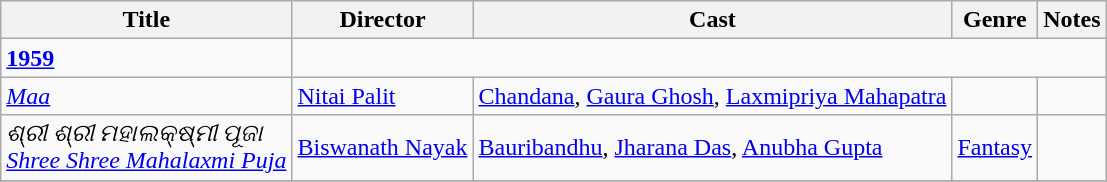<table class="wikitable">
<tr>
<th>Title</th>
<th>Director</th>
<th>Cast</th>
<th>Genre</th>
<th>Notes</th>
</tr>
<tr>
<td><strong><a href='#'>1959</a></strong></td>
</tr>
<tr>
<td><em><a href='#'>Maa</a></em></td>
<td><a href='#'>Nitai Palit</a></td>
<td><a href='#'>Chandana</a>, <a href='#'>Gaura Ghosh</a>, <a href='#'>Laxmipriya Mahapatra</a></td>
<td></td>
<td></td>
</tr>
<tr>
<td><em>ଶ୍ରୀ ଶ୍ରୀ ମହାଲକ୍ଷ୍ମୀ ପୂଜା<br><a href='#'>Shree Shree Mahalaxmi Puja</a></em></td>
<td><a href='#'>Biswanath Nayak</a></td>
<td><a href='#'>Bauribandhu</a>, <a href='#'>Jharana Das</a>, <a href='#'>Anubha Gupta</a></td>
<td><a href='#'>Fantasy</a></td>
<td></td>
</tr>
<tr>
</tr>
</table>
